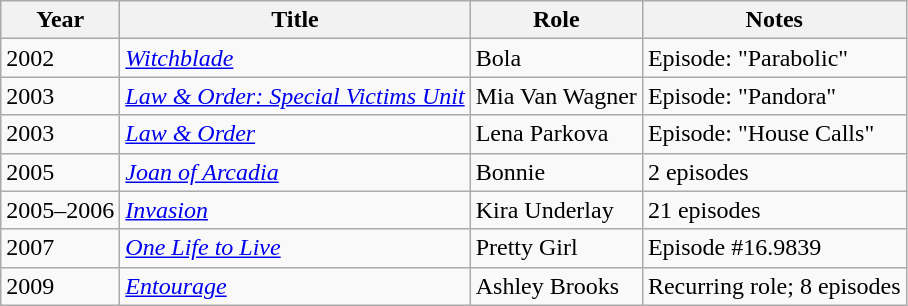<table class="wikitable sortable">
<tr>
<th>Year</th>
<th>Title</th>
<th>Role</th>
<th class="unsortable">Notes</th>
</tr>
<tr>
<td>2002</td>
<td><em><a href='#'>Witchblade</a></em></td>
<td>Bola</td>
<td>Episode: "Parabolic"</td>
</tr>
<tr>
<td>2003</td>
<td><em><a href='#'>Law & Order: Special Victims Unit</a></em></td>
<td>Mia Van Wagner</td>
<td>Episode: "Pandora"</td>
</tr>
<tr>
<td>2003</td>
<td><em><a href='#'>Law & Order</a></em></td>
<td>Lena Parkova</td>
<td>Episode: "House Calls"</td>
</tr>
<tr>
<td>2005</td>
<td><em><a href='#'>Joan of Arcadia</a></em></td>
<td>Bonnie</td>
<td>2 episodes</td>
</tr>
<tr>
<td>2005–2006</td>
<td><em><a href='#'>Invasion</a></em></td>
<td>Kira Underlay</td>
<td>21 episodes</td>
</tr>
<tr>
<td>2007</td>
<td><em><a href='#'>One Life to Live</a></em></td>
<td>Pretty Girl</td>
<td>Episode #16.9839</td>
</tr>
<tr>
<td>2009</td>
<td><em><a href='#'>Entourage</a></em></td>
<td>Ashley Brooks</td>
<td>Recurring role; 8 episodes</td>
</tr>
</table>
